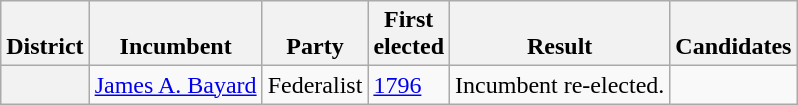<table class=wikitable>
<tr valign=bottom>
<th>District</th>
<th>Incumbent</th>
<th>Party</th>
<th>First<br>elected</th>
<th>Result</th>
<th>Candidates</th>
</tr>
<tr>
<th></th>
<td><a href='#'>James A. Bayard</a></td>
<td>Federalist</td>
<td><a href='#'>1796</a></td>
<td>Incumbent re-elected.</td>
<td nowrap></td>
</tr>
</table>
